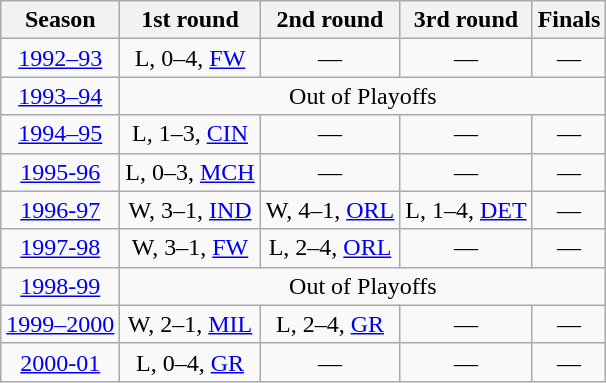<table class="wikitable" style="text-align:center">
<tr>
<th>Season</th>
<th>1st round</th>
<th>2nd round</th>
<th>3rd round</th>
<th>Finals</th>
</tr>
<tr>
<td><a href='#'>1992–93</a></td>
<td>L, 0–4, <a href='#'>FW</a></td>
<td>—</td>
<td>—</td>
<td>—</td>
</tr>
<tr>
<td><a href='#'>1993–94</a></td>
<td colspan="4">Out of Playoffs</td>
</tr>
<tr>
<td><a href='#'>1994–95</a></td>
<td>L, 1–3, <a href='#'>CIN</a></td>
<td>—</td>
<td>—</td>
<td>—</td>
</tr>
<tr>
<td><a href='#'>1995-96</a></td>
<td>L, 0–3, <a href='#'>MCH</a></td>
<td>—</td>
<td>—</td>
<td>—</td>
</tr>
<tr>
<td><a href='#'>1996-97</a></td>
<td>W, 3–1, <a href='#'>IND</a></td>
<td>W, 4–1, <a href='#'>ORL</a></td>
<td>L, 1–4, <a href='#'>DET</a></td>
<td>—</td>
</tr>
<tr>
<td><a href='#'>1997-98</a></td>
<td>W, 3–1, <a href='#'>FW</a></td>
<td>L, 2–4, <a href='#'>ORL</a></td>
<td>—</td>
<td>—</td>
</tr>
<tr>
<td><a href='#'>1998-99</a></td>
<td colspan="4">Out of Playoffs</td>
</tr>
<tr>
<td><a href='#'>1999–2000</a></td>
<td>W, 2–1, <a href='#'>MIL</a></td>
<td>L, 2–4, <a href='#'>GR</a></td>
<td>—</td>
<td>—</td>
</tr>
<tr>
<td><a href='#'>2000-01</a></td>
<td>L, 0–4, <a href='#'>GR</a></td>
<td>—</td>
<td>—</td>
<td>—</td>
</tr>
</table>
